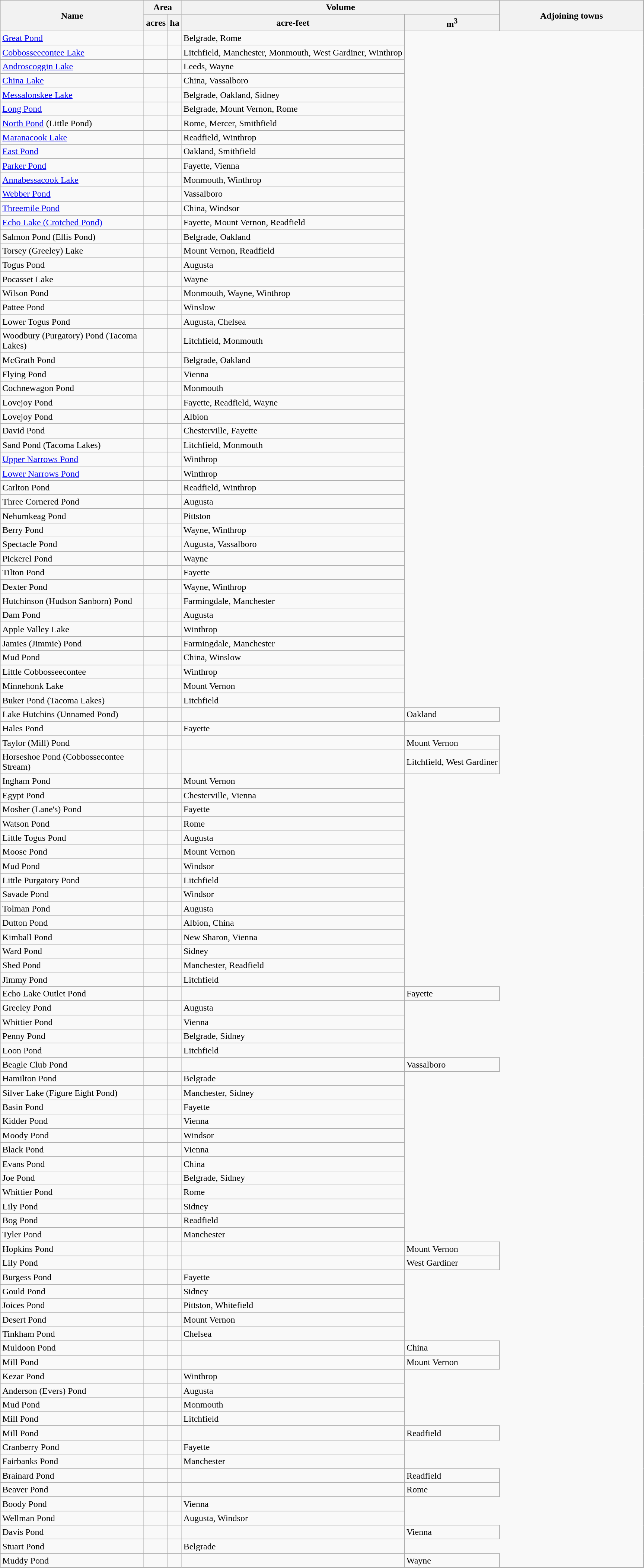<table class="wikitable sortable">
<tr>
<th width="250" rowspan=2>Name</th>
<th width="50"  colspan=2>Area</th>
<th width="50"  colspan=2>Volume</th>
<th width="250" rowspan=2>Adjoining towns</th>
</tr>
<tr>
<th>acres</th>
<th>ha</th>
<th>acre-feet</th>
<th>m<sup>3</sup></th>
</tr>
<tr>
<td><a href='#'>Great Pond</a></td>
<td></td>
<td></td>
<td>Belgrade, Rome</td>
</tr>
<tr>
<td><a href='#'>Cobbosseecontee Lake</a></td>
<td></td>
<td></td>
<td>Litchfield, Manchester, Monmouth, West Gardiner, Winthrop</td>
</tr>
<tr>
<td><a href='#'>Androscoggin Lake</a></td>
<td></td>
<td></td>
<td>Leeds, Wayne</td>
</tr>
<tr>
<td><a href='#'>China Lake</a></td>
<td></td>
<td></td>
<td>China, Vassalboro</td>
</tr>
<tr>
<td><a href='#'>Messalonskee Lake</a></td>
<td></td>
<td></td>
<td>Belgrade, Oakland, Sidney</td>
</tr>
<tr>
<td><a href='#'>Long Pond</a></td>
<td></td>
<td></td>
<td>Belgrade, Mount Vernon, Rome</td>
</tr>
<tr>
<td><a href='#'>North Pond</a> (Little Pond)</td>
<td></td>
<td></td>
<td>Rome, Mercer, Smithfield</td>
</tr>
<tr>
<td><a href='#'>Maranacook Lake</a></td>
<td></td>
<td></td>
<td>Readfield, Winthrop</td>
</tr>
<tr>
<td><a href='#'>East Pond</a></td>
<td></td>
<td></td>
<td>Oakland, Smithfield</td>
</tr>
<tr>
<td><a href='#'>Parker Pond</a></td>
<td></td>
<td></td>
<td>Fayette, Vienna</td>
</tr>
<tr>
<td><a href='#'>Annabessacook Lake</a></td>
<td></td>
<td></td>
<td>Monmouth, Winthrop</td>
</tr>
<tr>
<td><a href='#'>Webber Pond</a></td>
<td></td>
<td></td>
<td>Vassalboro</td>
</tr>
<tr>
<td><a href='#'>Threemile Pond</a></td>
<td></td>
<td></td>
<td>China, Windsor</td>
</tr>
<tr>
<td><a href='#'>Echo Lake (Crotched Pond)</a></td>
<td></td>
<td></td>
<td>Fayette, Mount Vernon, Readfield</td>
</tr>
<tr>
<td>Salmon Pond (Ellis Pond)</td>
<td></td>
<td></td>
<td>Belgrade, Oakland</td>
</tr>
<tr>
<td>Torsey (Greeley) Lake</td>
<td></td>
<td></td>
<td>Mount Vernon, Readfield</td>
</tr>
<tr>
<td>Togus Pond</td>
<td></td>
<td></td>
<td>Augusta</td>
</tr>
<tr>
<td>Pocasset Lake</td>
<td></td>
<td></td>
<td>Wayne</td>
</tr>
<tr>
<td>Wilson Pond</td>
<td></td>
<td></td>
<td>Monmouth, Wayne, Winthrop</td>
</tr>
<tr>
<td>Pattee Pond</td>
<td></td>
<td></td>
<td>Winslow</td>
</tr>
<tr>
<td>Lower Togus Pond</td>
<td></td>
<td></td>
<td>Augusta, Chelsea</td>
</tr>
<tr>
<td>Woodbury (Purgatory) Pond (Tacoma Lakes)</td>
<td></td>
<td></td>
<td>Litchfield, Monmouth</td>
</tr>
<tr>
<td>McGrath Pond</td>
<td></td>
<td></td>
<td>Belgrade, Oakland</td>
</tr>
<tr>
<td>Flying Pond</td>
<td></td>
<td></td>
<td>Vienna</td>
</tr>
<tr>
<td>Cochnewagon Pond</td>
<td></td>
<td></td>
<td>Monmouth</td>
</tr>
<tr>
<td>Lovejoy Pond</td>
<td></td>
<td></td>
<td>Fayette, Readfield, Wayne</td>
</tr>
<tr>
<td>Lovejoy Pond</td>
<td></td>
<td></td>
<td>Albion</td>
</tr>
<tr>
<td>David Pond</td>
<td></td>
<td></td>
<td>Chesterville, Fayette</td>
</tr>
<tr>
<td>Sand Pond (Tacoma Lakes)</td>
<td></td>
<td></td>
<td>Litchfield, Monmouth</td>
</tr>
<tr>
<td><a href='#'>Upper Narrows Pond</a></td>
<td></td>
<td></td>
<td>Winthrop</td>
</tr>
<tr>
<td><a href='#'>Lower Narrows Pond</a></td>
<td></td>
<td></td>
<td>Winthrop</td>
</tr>
<tr>
<td>Carlton Pond</td>
<td></td>
<td></td>
<td>Readfield, Winthrop</td>
</tr>
<tr>
<td>Three Cornered Pond</td>
<td></td>
<td></td>
<td>Augusta</td>
</tr>
<tr>
<td>Nehumkeag Pond</td>
<td></td>
<td></td>
<td>Pittston</td>
</tr>
<tr>
<td>Berry Pond</td>
<td></td>
<td></td>
<td>Wayne, Winthrop</td>
</tr>
<tr>
<td>Spectacle Pond</td>
<td></td>
<td></td>
<td>Augusta, Vassalboro</td>
</tr>
<tr>
<td>Pickerel Pond</td>
<td></td>
<td></td>
<td>Wayne</td>
</tr>
<tr>
<td>Tilton Pond</td>
<td></td>
<td></td>
<td>Fayette</td>
</tr>
<tr>
<td>Dexter Pond</td>
<td></td>
<td></td>
<td>Wayne, Winthrop</td>
</tr>
<tr>
<td>Hutchinson (Hudson Sanborn) Pond</td>
<td></td>
<td></td>
<td>Farmingdale, Manchester</td>
</tr>
<tr>
<td>Dam Pond</td>
<td></td>
<td></td>
<td>Augusta</td>
</tr>
<tr>
<td>Apple Valley Lake</td>
<td></td>
<td></td>
<td>Winthrop</td>
</tr>
<tr>
<td>Jamies (Jimmie) Pond</td>
<td></td>
<td></td>
<td>Farmingdale, Manchester</td>
</tr>
<tr>
<td>Mud Pond</td>
<td></td>
<td></td>
<td>China, Winslow</td>
</tr>
<tr>
<td>Little Cobbosseecontee</td>
<td></td>
<td></td>
<td>Winthrop</td>
</tr>
<tr>
<td>Minnehonk Lake</td>
<td></td>
<td></td>
<td>Mount Vernon</td>
</tr>
<tr>
<td>Buker Pond (Tacoma Lakes)</td>
<td></td>
<td></td>
<td>Litchfield</td>
</tr>
<tr>
<td>Lake Hutchins (Unnamed Pond)</td>
<td></td>
<td> </td>
<td> </td>
<td>Oakland</td>
</tr>
<tr>
<td>Hales Pond</td>
<td></td>
<td></td>
<td>Fayette</td>
</tr>
<tr>
<td>Taylor (Mill) Pond</td>
<td></td>
<td> </td>
<td> </td>
<td>Mount Vernon</td>
</tr>
<tr>
<td>Horseshoe Pond (Cobbossecontee Stream)</td>
<td></td>
<td> </td>
<td> </td>
<td>Litchfield, West Gardiner</td>
</tr>
<tr>
<td>Ingham Pond</td>
<td></td>
<td></td>
<td>Mount Vernon</td>
</tr>
<tr>
<td>Egypt Pond</td>
<td></td>
<td></td>
<td>Chesterville, Vienna</td>
</tr>
<tr>
<td>Mosher (Lane's) Pond</td>
<td></td>
<td></td>
<td>Fayette</td>
</tr>
<tr>
<td>Watson Pond</td>
<td></td>
<td></td>
<td>Rome</td>
</tr>
<tr>
<td>Little Togus Pond</td>
<td></td>
<td></td>
<td>Augusta</td>
</tr>
<tr>
<td>Moose Pond</td>
<td></td>
<td></td>
<td>Mount Vernon</td>
</tr>
<tr>
<td>Mud Pond</td>
<td></td>
<td></td>
<td>Windsor</td>
</tr>
<tr>
<td>Little Purgatory Pond</td>
<td></td>
<td></td>
<td>Litchfield</td>
</tr>
<tr>
<td>Savade Pond</td>
<td></td>
<td></td>
<td>Windsor</td>
</tr>
<tr>
<td>Tolman Pond</td>
<td></td>
<td></td>
<td>Augusta</td>
</tr>
<tr>
<td>Dutton Pond</td>
<td></td>
<td></td>
<td>Albion, China</td>
</tr>
<tr>
<td>Kimball Pond</td>
<td></td>
<td></td>
<td>New Sharon, Vienna</td>
</tr>
<tr>
<td>Ward Pond</td>
<td></td>
<td></td>
<td>Sidney</td>
</tr>
<tr>
<td>Shed Pond</td>
<td></td>
<td></td>
<td>Manchester, Readfield</td>
</tr>
<tr>
<td>Jimmy Pond</td>
<td></td>
<td></td>
<td>Litchfield</td>
</tr>
<tr>
<td>Echo Lake Outlet Pond</td>
<td></td>
<td> </td>
<td> </td>
<td>Fayette</td>
</tr>
<tr>
<td>Greeley Pond</td>
<td></td>
<td></td>
<td>Augusta</td>
</tr>
<tr>
<td>Whittier Pond</td>
<td></td>
<td></td>
<td>Vienna</td>
</tr>
<tr>
<td>Penny Pond</td>
<td></td>
<td></td>
<td>Belgrade, Sidney</td>
</tr>
<tr>
<td>Loon Pond</td>
<td></td>
<td></td>
<td>Litchfield</td>
</tr>
<tr>
<td>Beagle Club Pond</td>
<td></td>
<td> </td>
<td> </td>
<td>Vassalboro</td>
</tr>
<tr>
<td>Hamilton Pond</td>
<td></td>
<td></td>
<td>Belgrade</td>
</tr>
<tr>
<td>Silver Lake (Figure Eight Pond)</td>
<td></td>
<td></td>
<td>Manchester, Sidney</td>
</tr>
<tr>
<td>Basin Pond</td>
<td></td>
<td></td>
<td>Fayette</td>
</tr>
<tr>
<td>Kidder Pond</td>
<td></td>
<td></td>
<td>Vienna</td>
</tr>
<tr>
<td>Moody Pond</td>
<td></td>
<td></td>
<td>Windsor</td>
</tr>
<tr>
<td>Black Pond</td>
<td></td>
<td></td>
<td>Vienna</td>
</tr>
<tr>
<td>Evans Pond</td>
<td></td>
<td></td>
<td>China</td>
</tr>
<tr>
<td>Joe Pond</td>
<td></td>
<td></td>
<td>Belgrade, Sidney</td>
</tr>
<tr>
<td>Whittier Pond</td>
<td></td>
<td></td>
<td>Rome</td>
</tr>
<tr>
<td>Lily Pond</td>
<td></td>
<td></td>
<td>Sidney</td>
</tr>
<tr>
<td>Bog Pond</td>
<td></td>
<td></td>
<td>Readfield</td>
</tr>
<tr>
<td>Tyler Pond</td>
<td></td>
<td></td>
<td>Manchester</td>
</tr>
<tr>
<td>Hopkins Pond</td>
<td></td>
<td> </td>
<td> </td>
<td>Mount Vernon</td>
</tr>
<tr>
<td>Lily Pond</td>
<td></td>
<td> </td>
<td> </td>
<td>West Gardiner</td>
</tr>
<tr>
<td>Burgess Pond</td>
<td></td>
<td></td>
<td>Fayette</td>
</tr>
<tr>
<td>Gould Pond</td>
<td></td>
<td></td>
<td>Sidney</td>
</tr>
<tr>
<td>Joices Pond</td>
<td></td>
<td></td>
<td>Pittston, Whitefield</td>
</tr>
<tr>
<td>Desert Pond</td>
<td></td>
<td></td>
<td>Mount Vernon</td>
</tr>
<tr>
<td>Tinkham Pond</td>
<td></td>
<td></td>
<td>Chelsea</td>
</tr>
<tr>
<td>Muldoon Pond</td>
<td></td>
<td> </td>
<td> </td>
<td>China</td>
</tr>
<tr>
<td>Mill Pond</td>
<td></td>
<td> </td>
<td> </td>
<td>Mount Vernon</td>
</tr>
<tr>
<td>Kezar Pond</td>
<td></td>
<td></td>
<td>Winthrop</td>
</tr>
<tr>
<td>Anderson (Evers) Pond</td>
<td></td>
<td></td>
<td>Augusta</td>
</tr>
<tr>
<td>Mud Pond</td>
<td></td>
<td></td>
<td>Monmouth</td>
</tr>
<tr>
<td>Mill Pond</td>
<td></td>
<td></td>
<td>Litchfield</td>
</tr>
<tr>
<td>Mill Pond</td>
<td></td>
<td> </td>
<td> </td>
<td>Readfield</td>
</tr>
<tr>
<td>Cranberry Pond</td>
<td></td>
<td></td>
<td>Fayette</td>
</tr>
<tr>
<td>Fairbanks Pond</td>
<td></td>
<td></td>
<td>Manchester</td>
</tr>
<tr>
<td>Brainard Pond</td>
<td></td>
<td> </td>
<td> </td>
<td>Readfield</td>
</tr>
<tr>
<td>Beaver Pond</td>
<td></td>
<td> </td>
<td> </td>
<td>Rome</td>
</tr>
<tr>
<td>Boody Pond</td>
<td></td>
<td></td>
<td>Vienna</td>
</tr>
<tr>
<td>Wellman Pond</td>
<td></td>
<td></td>
<td>Augusta, Windsor</td>
</tr>
<tr>
<td>Davis Pond</td>
<td></td>
<td> </td>
<td> </td>
<td>Vienna</td>
</tr>
<tr>
<td>Stuart Pond</td>
<td></td>
<td></td>
<td>Belgrade</td>
</tr>
<tr>
<td>Muddy Pond</td>
<td></td>
<td> </td>
<td> </td>
<td>Wayne</td>
</tr>
</table>
